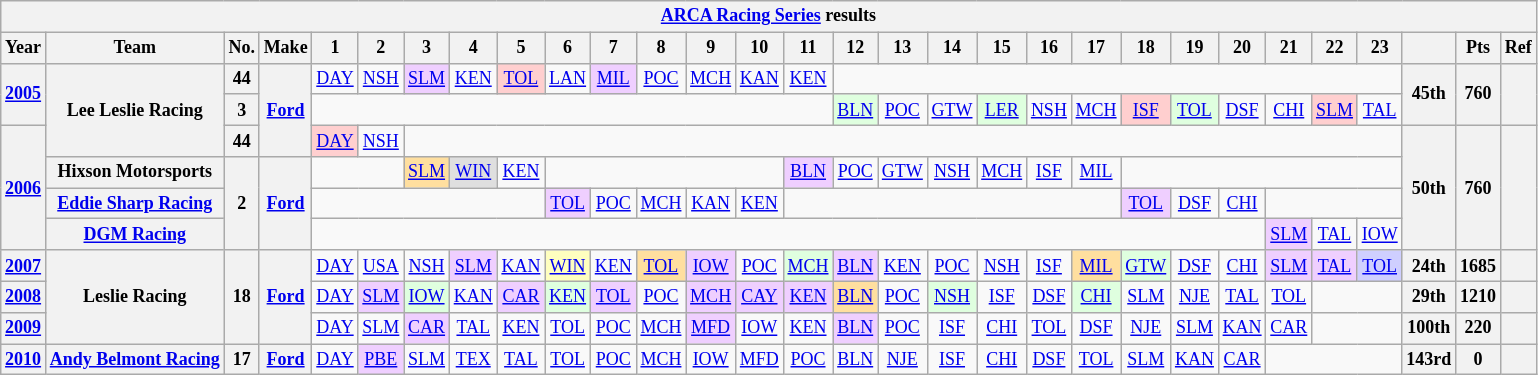<table class="wikitable" style="text-align:center; font-size:75%">
<tr>
<th colspan=47><a href='#'>ARCA Racing Series</a> results</th>
</tr>
<tr>
<th>Year</th>
<th>Team</th>
<th>No.</th>
<th>Make</th>
<th>1</th>
<th>2</th>
<th>3</th>
<th>4</th>
<th>5</th>
<th>6</th>
<th>7</th>
<th>8</th>
<th>9</th>
<th>10</th>
<th>11</th>
<th>12</th>
<th>13</th>
<th>14</th>
<th>15</th>
<th>16</th>
<th>17</th>
<th>18</th>
<th>19</th>
<th>20</th>
<th>21</th>
<th>22</th>
<th>23</th>
<th></th>
<th>Pts</th>
<th>Ref</th>
</tr>
<tr>
<th rowspan=2><a href='#'>2005</a></th>
<th rowspan=3>Lee Leslie Racing</th>
<th>44</th>
<th rowspan=3><a href='#'>Ford</a></th>
<td><a href='#'>DAY</a></td>
<td><a href='#'>NSH</a></td>
<td style="background:#EFCFFF;"><a href='#'>SLM</a><br></td>
<td><a href='#'>KEN</a></td>
<td style="background:#FFCFCF;"><a href='#'>TOL</a><br></td>
<td><a href='#'>LAN</a></td>
<td style="background:#EFCFFF;"><a href='#'>MIL</a><br></td>
<td><a href='#'>POC</a></td>
<td><a href='#'>MCH</a></td>
<td><a href='#'>KAN</a></td>
<td><a href='#'>KEN</a></td>
<td colspan=12></td>
<th rowspan=2>45th</th>
<th rowspan=2>760</th>
<th rowspan=2></th>
</tr>
<tr>
<th>3</th>
<td colspan=11></td>
<td style="background:#DFFFDF;"><a href='#'>BLN</a><br></td>
<td><a href='#'>POC</a></td>
<td><a href='#'>GTW</a></td>
<td style="background:#DFFFDF;"><a href='#'>LER</a><br></td>
<td><a href='#'>NSH</a></td>
<td><a href='#'>MCH</a></td>
<td style="background:#FFCFCF;"><a href='#'>ISF</a><br></td>
<td style="background:#DFFFDF;"><a href='#'>TOL</a><br></td>
<td><a href='#'>DSF</a></td>
<td><a href='#'>CHI</a></td>
<td style="background:#FFCFCF;"><a href='#'>SLM</a><br></td>
<td><a href='#'>TAL</a></td>
</tr>
<tr>
<th rowspan=4><a href='#'>2006</a></th>
<th>44</th>
<td style="background:#FFCFCF;"><a href='#'>DAY</a><br></td>
<td><a href='#'>NSH</a></td>
<td colspan=21></td>
<th rowspan=4>50th</th>
<th rowspan=4>760</th>
<th rowspan=4></th>
</tr>
<tr>
<th>Hixson Motorsports</th>
<th rowspan=3>2</th>
<th rowspan=3><a href='#'>Ford</a></th>
<td colspan=2></td>
<td style="background:#FFDF9F;"><a href='#'>SLM</a><br></td>
<td style="background:#DFDFDF;"><a href='#'>WIN</a><br></td>
<td><a href='#'>KEN</a></td>
<td colspan=5></td>
<td style="background:#EFCFFF;"><a href='#'>BLN</a><br></td>
<td><a href='#'>POC</a></td>
<td><a href='#'>GTW</a></td>
<td><a href='#'>NSH</a></td>
<td><a href='#'>MCH</a></td>
<td><a href='#'>ISF</a></td>
<td><a href='#'>MIL</a></td>
<td colspan=6></td>
</tr>
<tr>
<th><a href='#'>Eddie Sharp Racing</a></th>
<td colspan=5></td>
<td style="background:#EFCFFF;"><a href='#'>TOL</a><br></td>
<td><a href='#'>POC</a></td>
<td><a href='#'>MCH</a></td>
<td><a href='#'>KAN</a></td>
<td><a href='#'>KEN</a></td>
<td colspan=7></td>
<td style="background:#EFCFFF;"><a href='#'>TOL</a><br></td>
<td><a href='#'>DSF</a></td>
<td><a href='#'>CHI</a></td>
<td colspan=3></td>
</tr>
<tr>
<th><a href='#'>DGM Racing</a></th>
<td colspan=20></td>
<td style="background:#EFCFFF;"><a href='#'>SLM</a><br></td>
<td><a href='#'>TAL</a></td>
<td><a href='#'>IOW</a></td>
</tr>
<tr>
<th><a href='#'>2007</a></th>
<th rowspan=3>Leslie Racing</th>
<th rowspan=3>18</th>
<th rowspan=3><a href='#'>Ford</a></th>
<td><a href='#'>DAY</a></td>
<td><a href='#'>USA</a></td>
<td><a href='#'>NSH</a></td>
<td style="background:#EFCFFF;"><a href='#'>SLM</a><br></td>
<td><a href='#'>KAN</a></td>
<td style="background:#FFFFBF;"><a href='#'>WIN</a><br></td>
<td><a href='#'>KEN</a></td>
<td style="background:#FFDF9F;"><a href='#'>TOL</a><br></td>
<td style="background:#EFCFFF;"><a href='#'>IOW</a><br></td>
<td><a href='#'>POC</a></td>
<td style="background:#DFFFDF;"><a href='#'>MCH</a><br></td>
<td style="background:#EFCFFF;"><a href='#'>BLN</a><br></td>
<td><a href='#'>KEN</a></td>
<td><a href='#'>POC</a></td>
<td><a href='#'>NSH</a></td>
<td><a href='#'>ISF</a></td>
<td style="background:#FFDF9F;"><a href='#'>MIL</a><br></td>
<td style="background:#DFFFDF;"><a href='#'>GTW</a><br></td>
<td><a href='#'>DSF</a></td>
<td><a href='#'>CHI</a></td>
<td style="background:#EFCFFF;"><a href='#'>SLM</a><br></td>
<td style="background:#EFCFFF;"><a href='#'>TAL</a><br></td>
<td style="background:#CFCFFF;"><a href='#'>TOL</a><br></td>
<th>24th</th>
<th>1685</th>
<th></th>
</tr>
<tr>
<th><a href='#'>2008</a></th>
<td><a href='#'>DAY</a></td>
<td style="background:#EFCFFF;"><a href='#'>SLM</a><br></td>
<td style="background:#DFFFDF;"><a href='#'>IOW</a><br></td>
<td><a href='#'>KAN</a></td>
<td style="background:#EFCFFF;"><a href='#'>CAR</a><br></td>
<td style="background:#DFFFDF;"><a href='#'>KEN</a><br></td>
<td style="background:#EFCFFF;"><a href='#'>TOL</a><br></td>
<td><a href='#'>POC</a></td>
<td style="background:#EFCFFF;"><a href='#'>MCH</a><br></td>
<td style="background:#EFCFFF;"><a href='#'>CAY</a><br></td>
<td style="background:#EFCFFF;"><a href='#'>KEN</a><br></td>
<td style="background:#FFDF9F;"><a href='#'>BLN</a><br></td>
<td><a href='#'>POC</a></td>
<td style="background:#DFFFDF;"><a href='#'>NSH</a><br></td>
<td><a href='#'>ISF</a></td>
<td><a href='#'>DSF</a></td>
<td style="background:#DFFFDF;"><a href='#'>CHI</a><br></td>
<td><a href='#'>SLM</a></td>
<td><a href='#'>NJE</a></td>
<td><a href='#'>TAL</a></td>
<td><a href='#'>TOL</a></td>
<td colspan=2></td>
<th>29th</th>
<th>1210</th>
<th></th>
</tr>
<tr>
<th><a href='#'>2009</a></th>
<td><a href='#'>DAY</a></td>
<td><a href='#'>SLM</a></td>
<td style="background:#EFCFFF;"><a href='#'>CAR</a><br></td>
<td><a href='#'>TAL</a></td>
<td><a href='#'>KEN</a></td>
<td><a href='#'>TOL</a></td>
<td><a href='#'>POC</a></td>
<td><a href='#'>MCH</a></td>
<td style="background:#EFCFFF;"><a href='#'>MFD</a><br></td>
<td><a href='#'>IOW</a></td>
<td><a href='#'>KEN</a></td>
<td style="background:#EFCFFF;"><a href='#'>BLN</a><br></td>
<td><a href='#'>POC</a></td>
<td><a href='#'>ISF</a></td>
<td><a href='#'>CHI</a></td>
<td><a href='#'>TOL</a></td>
<td><a href='#'>DSF</a></td>
<td><a href='#'>NJE</a></td>
<td><a href='#'>SLM</a></td>
<td><a href='#'>KAN</a></td>
<td><a href='#'>CAR</a></td>
<td colspan=2></td>
<th>100th</th>
<th>220</th>
<th></th>
</tr>
<tr>
<th><a href='#'>2010</a></th>
<th><a href='#'>Andy Belmont Racing</a></th>
<th>17</th>
<th><a href='#'>Ford</a></th>
<td><a href='#'>DAY</a></td>
<td style="background:#EFCFFF;"><a href='#'>PBE</a><br></td>
<td><a href='#'>SLM</a></td>
<td><a href='#'>TEX</a></td>
<td><a href='#'>TAL</a></td>
<td><a href='#'>TOL</a></td>
<td><a href='#'>POC</a></td>
<td><a href='#'>MCH</a></td>
<td><a href='#'>IOW</a></td>
<td><a href='#'>MFD</a></td>
<td><a href='#'>POC</a></td>
<td><a href='#'>BLN</a></td>
<td><a href='#'>NJE</a></td>
<td><a href='#'>ISF</a></td>
<td><a href='#'>CHI</a></td>
<td><a href='#'>DSF</a></td>
<td><a href='#'>TOL</a></td>
<td><a href='#'>SLM</a></td>
<td><a href='#'>KAN</a></td>
<td><a href='#'>CAR</a></td>
<td colspan=3></td>
<th>143rd</th>
<th>0</th>
<th></th>
</tr>
</table>
